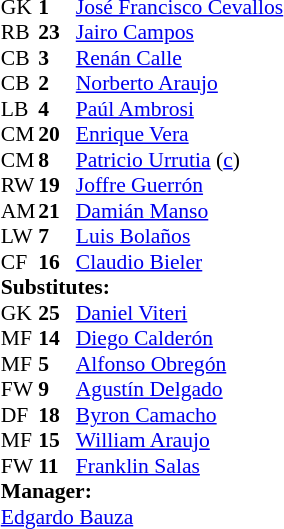<table cellspacing="0" cellpadding="0" style="font-size:90%; margin:0.2em auto;">
<tr>
<th width="25"></th>
<th width="25"></th>
</tr>
<tr>
<td>GK</td>
<td><strong>1</strong></td>
<td> <a href='#'>José Francisco Cevallos</a></td>
<td></td>
</tr>
<tr>
<td>RB</td>
<td><strong>23</strong></td>
<td> <a href='#'>Jairo Campos</a></td>
</tr>
<tr>
<td>CB</td>
<td><strong>3</strong></td>
<td> <a href='#'>Renán Calle</a></td>
</tr>
<tr>
<td>CB</td>
<td><strong>2</strong></td>
<td> <a href='#'>Norberto Araujo</a></td>
</tr>
<tr>
<td>LB</td>
<td><strong>4</strong></td>
<td> <a href='#'>Paúl Ambrosi</a></td>
</tr>
<tr>
<td>CM</td>
<td><strong>20</strong></td>
<td> <a href='#'>Enrique Vera</a></td>
<td></td>
</tr>
<tr>
<td>CM</td>
<td><strong>8</strong></td>
<td> <a href='#'>Patricio Urrutia</a> (<a href='#'>c</a>)</td>
</tr>
<tr>
<td>RW</td>
<td><strong>19</strong></td>
<td> <a href='#'>Joffre Guerrón</a></td>
<td></td>
</tr>
<tr>
<td>AM</td>
<td><strong>21</strong></td>
<td> <a href='#'>Damián Manso</a></td>
<td></td>
<td></td>
</tr>
<tr>
<td>LW</td>
<td><strong>7</strong></td>
<td> <a href='#'>Luis Bolaños</a></td>
<td></td>
<td></td>
</tr>
<tr>
<td>CF</td>
<td><strong>16</strong></td>
<td> <a href='#'>Claudio Bieler</a></td>
<td></td>
</tr>
<tr>
<td colspan=3><strong>Substitutes:</strong></td>
</tr>
<tr>
<td>GK</td>
<td><strong>25</strong></td>
<td> <a href='#'>Daniel Viteri</a></td>
</tr>
<tr>
<td>MF</td>
<td><strong>14</strong></td>
<td> <a href='#'>Diego Calderón</a></td>
</tr>
<tr>
<td>MF</td>
<td><strong>5</strong></td>
<td> <a href='#'>Alfonso Obregón</a></td>
</tr>
<tr>
<td>FW</td>
<td><strong>9</strong></td>
<td> <a href='#'>Agustín Delgado</a></td>
</tr>
<tr>
<td>DF</td>
<td><strong>18</strong></td>
<td> <a href='#'>Byron Camacho</a></td>
</tr>
<tr>
<td>MF</td>
<td><strong>15</strong></td>
<td> <a href='#'>William Araujo</a></td>
<td></td>
<td></td>
</tr>
<tr>
<td>FW</td>
<td><strong>11</strong></td>
<td> <a href='#'>Franklin Salas</a></td>
<td></td>
<td></td>
</tr>
<tr>
<td colspan=3><strong>Manager:</strong></td>
</tr>
<tr>
<td colspan=4> <a href='#'>Edgardo Bauza</a></td>
</tr>
</table>
